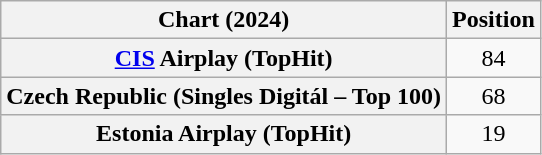<table class="wikitable plainrowheaders sortable" style="text-align:center">
<tr>
<th scope="col">Chart (2024)</th>
<th scope="col">Position</th>
</tr>
<tr>
<th scope="row"><a href='#'>CIS</a> Airplay (TopHit)</th>
<td>84</td>
</tr>
<tr>
<th scope="row">Czech Republic (Singles Digitál – Top 100)</th>
<td>68</td>
</tr>
<tr>
<th scope="row">Estonia Airplay (TopHit)</th>
<td>19</td>
</tr>
</table>
